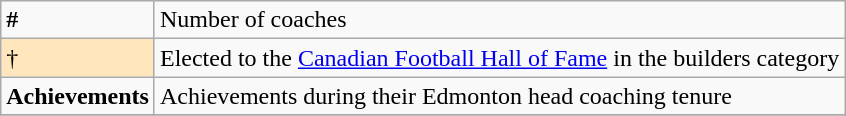<table class="wikitable">
<tr>
<td><strong>#</strong> </td>
<td>Number of coaches</td>
</tr>
<tr>
<td style="background-color:#FFE6BD">† </td>
<td>Elected to the <a href='#'>Canadian Football Hall of Fame</a> in the builders category</td>
</tr>
<tr>
<td><strong>Achievements</strong></td>
<td>Achievements during their Edmonton head coaching tenure</td>
</tr>
<tr>
</tr>
</table>
